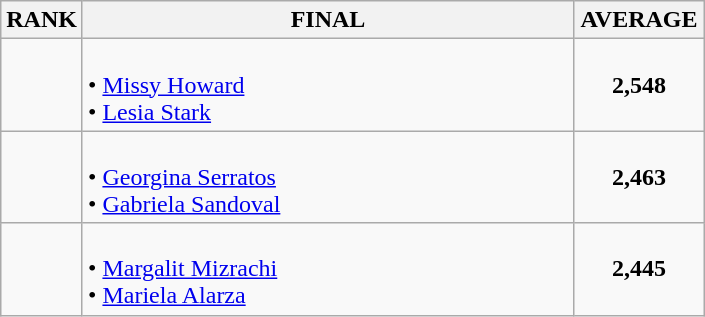<table class="wikitable">
<tr>
<th>RANK</th>
<th style="width: 20em">FINAL</th>
<th style="width: 5em">AVERAGE</th>
</tr>
<tr>
<td align="center"></td>
<td><strong></strong><br>• <a href='#'>Missy Howard</a><br>• <a href='#'>Lesia Stark</a></td>
<td align="center"><strong>2,548</strong></td>
</tr>
<tr>
<td align="center"></td>
<td><strong></strong><br>• <a href='#'>Georgina Serratos</a><br>• <a href='#'>Gabriela Sandoval</a></td>
<td align="center"><strong>2,463</strong></td>
</tr>
<tr>
<td align="center"></td>
<td><strong></strong><br>• <a href='#'>Margalit Mizrachi</a><br>• <a href='#'>Mariela Alarza</a></td>
<td align="center"><strong>2,445</strong></td>
</tr>
</table>
